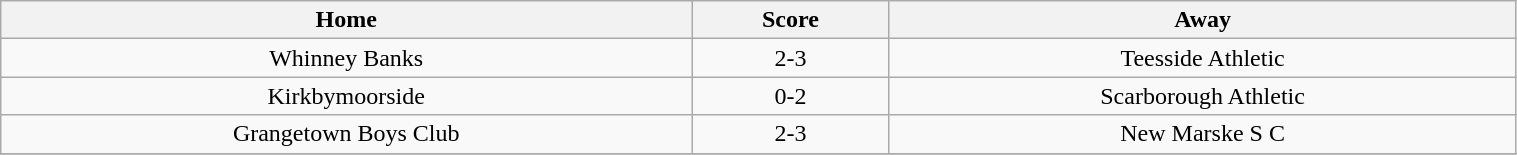<table class="wikitable " style="text-align:center; width:80%;">
<tr>
<th>Home</th>
<th>Score</th>
<th>Away</th>
</tr>
<tr>
<td>Whinney Banks</td>
<td>2-3</td>
<td>Teesside Athletic</td>
</tr>
<tr>
<td>Kirkbymoorside</td>
<td>0-2</td>
<td>Scarborough Athletic</td>
</tr>
<tr>
<td>Grangetown Boys Club</td>
<td>2-3</td>
<td>New Marske S C</td>
</tr>
<tr>
</tr>
</table>
